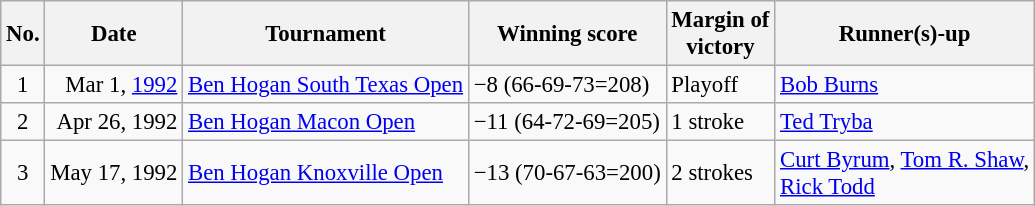<table class="wikitable" style="font-size:95%;">
<tr>
<th>No.</th>
<th>Date</th>
<th>Tournament</th>
<th>Winning score</th>
<th>Margin of<br>victory</th>
<th>Runner(s)-up</th>
</tr>
<tr>
<td align=center>1</td>
<td align=right>Mar 1, <a href='#'>1992</a></td>
<td><a href='#'>Ben Hogan South Texas Open</a></td>
<td>−8 (66-69-73=208)</td>
<td>Playoff</td>
<td> <a href='#'>Bob Burns</a></td>
</tr>
<tr>
<td align=center>2</td>
<td align=right>Apr 26, 1992</td>
<td><a href='#'>Ben Hogan Macon Open</a></td>
<td>−11 (64-72-69=205)</td>
<td>1 stroke</td>
<td> <a href='#'>Ted Tryba</a></td>
</tr>
<tr>
<td align=center>3</td>
<td align=right>May 17, 1992</td>
<td><a href='#'>Ben Hogan Knoxville Open</a></td>
<td>−13 (70-67-63=200)</td>
<td>2 strokes</td>
<td> <a href='#'>Curt Byrum</a>,  <a href='#'>Tom R. Shaw</a>,<br> <a href='#'>Rick Todd</a></td>
</tr>
</table>
